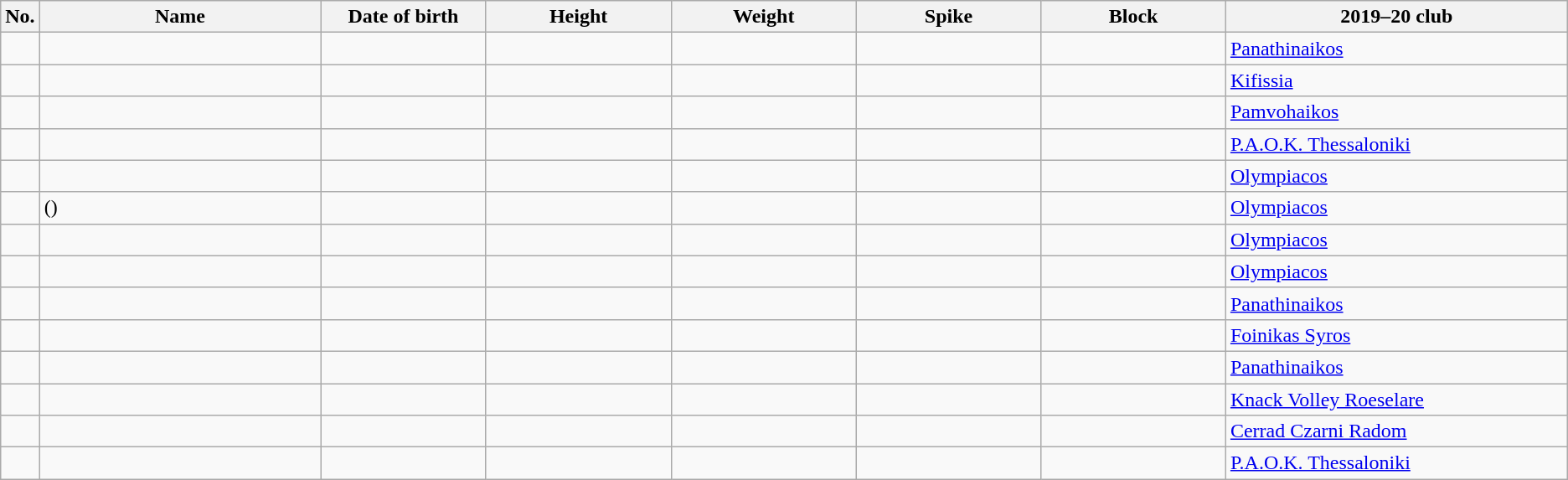<table class="wikitable sortable" style="text-align:center;">
<tr>
<th>No.</th>
<th style="width:14em">Name</th>
<th style="width:8em">Date of birth</th>
<th style="width:9em">Height</th>
<th style="width:9em">Weight</th>
<th style="width:9em">Spike</th>
<th style="width:9em">Block</th>
<th style="width:17em">2019–20 club</th>
</tr>
<tr>
<td></td>
<td style="text-align:left;"></td>
<td style="text-align:right;"></td>
<td></td>
<td></td>
<td></td>
<td></td>
<td style="text-align:left;"> <a href='#'>Panathinaikos</a></td>
</tr>
<tr>
<td></td>
<td style="text-align:left;"></td>
<td style="text-align:right;"></td>
<td></td>
<td></td>
<td></td>
<td></td>
<td style="text-align:left;"> <a href='#'>Kifissia</a></td>
</tr>
<tr>
<td></td>
<td style="text-align:left;"></td>
<td style="text-align:right;"></td>
<td></td>
<td></td>
<td></td>
<td></td>
<td style="text-align:left;"> <a href='#'>Pamvohaikos</a></td>
</tr>
<tr>
<td></td>
<td style="text-align:left;"></td>
<td style="text-align:right;"></td>
<td></td>
<td></td>
<td></td>
<td></td>
<td style="text-align:left;"> <a href='#'>P.A.O.K. Thessaloniki</a></td>
</tr>
<tr>
<td></td>
<td style="text-align:left;"></td>
<td style="text-align:right;"></td>
<td></td>
<td></td>
<td></td>
<td></td>
<td style="text-align:left;"> <a href='#'>Olympiacos</a></td>
</tr>
<tr>
<td></td>
<td style="text-align:left;"> ()</td>
<td style="text-align:right;"></td>
<td></td>
<td></td>
<td></td>
<td></td>
<td style="text-align:left;"> <a href='#'>Olympiacos</a></td>
</tr>
<tr>
<td></td>
<td style="text-align:left;"></td>
<td style="text-align:right;"></td>
<td></td>
<td></td>
<td></td>
<td></td>
<td style="text-align:left;"> <a href='#'>Olympiacos</a></td>
</tr>
<tr>
<td></td>
<td style="text-align:left;"></td>
<td style="text-align:right;"></td>
<td></td>
<td></td>
<td></td>
<td></td>
<td style="text-align:left;"> <a href='#'>Olympiacos</a></td>
</tr>
<tr>
<td></td>
<td style="text-align:left;"></td>
<td style="text-align:right;"></td>
<td></td>
<td></td>
<td></td>
<td></td>
<td style="text-align:left;"> <a href='#'>Panathinaikos</a></td>
</tr>
<tr>
<td></td>
<td style="text-align:left;"></td>
<td style="text-align:right;"></td>
<td></td>
<td></td>
<td></td>
<td></td>
<td style="text-align:left;"> <a href='#'>Foinikas Syros</a></td>
</tr>
<tr>
<td></td>
<td style="text-align:left;"></td>
<td style="text-align:right;"></td>
<td></td>
<td></td>
<td></td>
<td></td>
<td style="text-align:left;"> <a href='#'>Panathinaikos</a></td>
</tr>
<tr>
<td></td>
<td style="text-align:left;"></td>
<td style="text-align:right;"></td>
<td></td>
<td></td>
<td></td>
<td></td>
<td style="text-align:left;"> <a href='#'>Knack Volley Roeselare</a></td>
</tr>
<tr>
<td></td>
<td style="text-align:left;"></td>
<td style="text-align:right;"></td>
<td></td>
<td></td>
<td></td>
<td></td>
<td style="text-align:left;"> <a href='#'>Cerrad Czarni Radom</a></td>
</tr>
<tr>
<td></td>
<td style="text-align:left;"></td>
<td style="text-align:right;"></td>
<td></td>
<td></td>
<td></td>
<td></td>
<td style="text-align:left;"> <a href='#'>P.A.O.K. Thessaloniki</a></td>
</tr>
</table>
